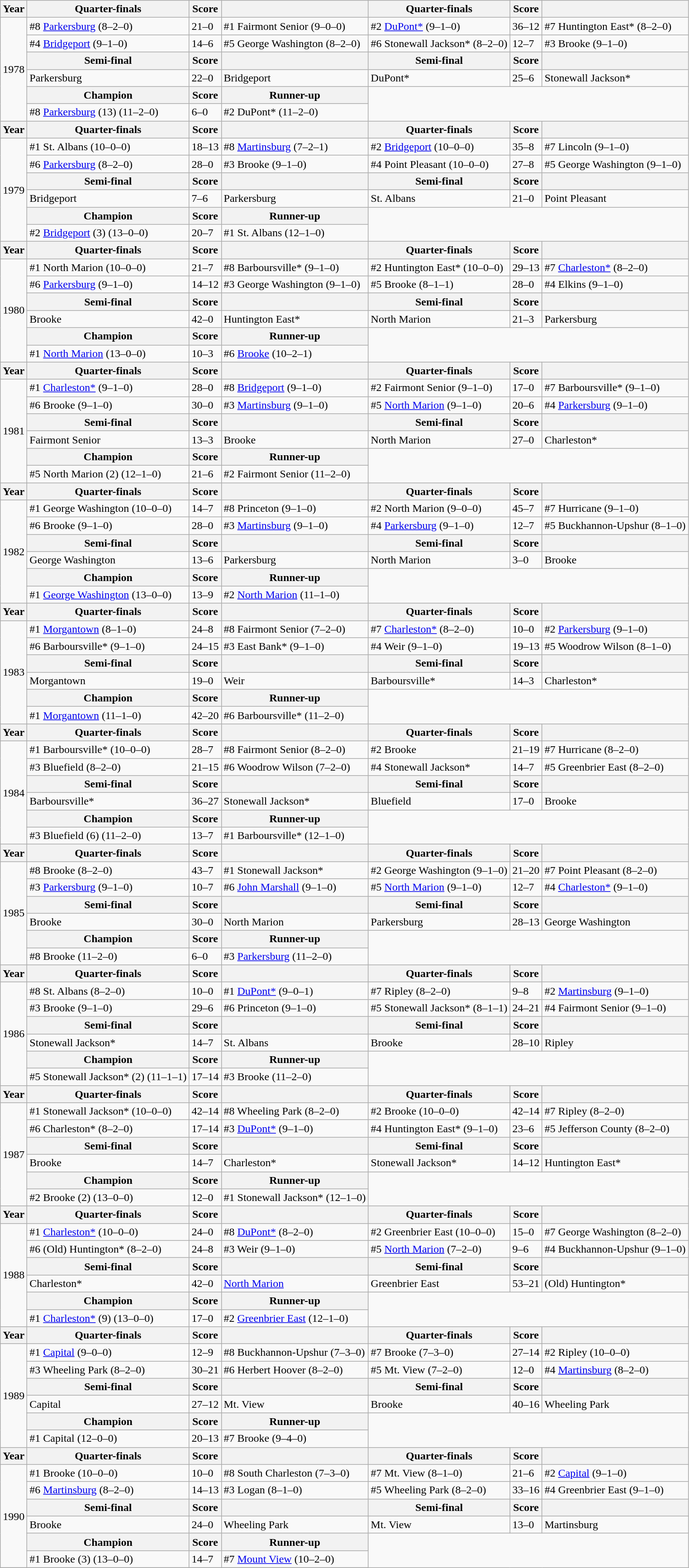<table class="wikitable">
<tr>
<th>Year</th>
<th>Quarter-finals</th>
<th>Score</th>
<th></th>
<th>Quarter-finals</th>
<th>Score</th>
<th></th>
</tr>
<tr>
<td rowspan=6 style="text-align: center;">1978</td>
<td>#8 <a href='#'>Parkersburg</a> (8–2–0)</td>
<td>21–0</td>
<td>#1 Fairmont Senior (9–0–0)</td>
<td>#2 <a href='#'>DuPont*</a> (9–1–0)</td>
<td>36–12</td>
<td>#7 Huntington East* (8–2–0)</td>
</tr>
<tr>
<td>#4 <a href='#'>Bridgeport</a> (9–1–0)</td>
<td>14–6</td>
<td>#5 George Washington (8–2–0)</td>
<td>#6 Stonewall Jackson* (8–2–0)</td>
<td>12–7</td>
<td>#3 Brooke (9–1–0)</td>
</tr>
<tr>
<th>Semi-final</th>
<th>Score</th>
<th></th>
<th>Semi-final</th>
<th>Score</th>
<th></th>
</tr>
<tr>
<td>Parkersburg</td>
<td>22–0</td>
<td>Bridgeport</td>
<td>DuPont*</td>
<td>25–6</td>
<td>Stonewall Jackson*</td>
</tr>
<tr>
<th>Champion</th>
<th>Score</th>
<th>Runner-up</th>
</tr>
<tr>
<td>#8 <a href='#'>Parkersburg</a> (13) (11–2–0)</td>
<td>6–0</td>
<td>#2 DuPont* (11–2–0)</td>
</tr>
<tr>
<th>Year</th>
<th>Quarter-finals</th>
<th>Score</th>
<th></th>
<th>Quarter-finals</th>
<th>Score</th>
<th></th>
</tr>
<tr>
<td rowspan=6 style="text-align: center;">1979</td>
<td>#1 St. Albans (10–0–0)</td>
<td>18–13</td>
<td>#8 <a href='#'>Martinsburg</a> (7–2–1)</td>
<td>#2 <a href='#'>Bridgeport</a> (10–0–0)</td>
<td>35–8</td>
<td>#7 Lincoln (9–1–0)</td>
</tr>
<tr>
<td>#6 <a href='#'>Parkersburg</a> (8–2–0)</td>
<td>28–0</td>
<td>#3 Brooke (9–1–0)</td>
<td>#4 Point Pleasant (10–0–0)</td>
<td>27–8</td>
<td>#5 George Washington (9–1–0)</td>
</tr>
<tr>
<th>Semi-final</th>
<th>Score</th>
<th></th>
<th>Semi-final</th>
<th>Score</th>
<th></th>
</tr>
<tr>
<td>Bridgeport</td>
<td>7–6</td>
<td>Parkersburg</td>
<td>St. Albans</td>
<td>21–0</td>
<td>Point Pleasant</td>
</tr>
<tr>
<th>Champion</th>
<th>Score</th>
<th>Runner-up</th>
</tr>
<tr>
<td>#2 <a href='#'>Bridgeport</a> (3) (13–0–0)</td>
<td>20–7</td>
<td>#1 St. Albans (12–1–0)</td>
</tr>
<tr>
<th>Year</th>
<th>Quarter-finals</th>
<th>Score</th>
<th></th>
<th>Quarter-finals</th>
<th>Score</th>
<th></th>
</tr>
<tr>
<td rowspan=6 style="text-align: center;">1980</td>
<td>#1 North Marion (10–0–0)</td>
<td>21–7</td>
<td>#8 Barboursville* (9–1–0)</td>
<td>#2 Huntington East* (10–0–0)</td>
<td>29–13</td>
<td>#7 <a href='#'>Charleston*</a> (8–2–0)</td>
</tr>
<tr>
<td>#6 <a href='#'>Parkersburg</a> (9–1–0)</td>
<td>14–12</td>
<td>#3 George Washington (9–1–0)</td>
<td>#5 Brooke (8–1–1)</td>
<td>28–0</td>
<td>#4 Elkins (9–1–0)</td>
</tr>
<tr>
<th>Semi-final</th>
<th>Score</th>
<th></th>
<th>Semi-final</th>
<th>Score</th>
<th></th>
</tr>
<tr>
<td>Brooke</td>
<td>42–0</td>
<td>Huntington East*</td>
<td>North Marion</td>
<td>21–3</td>
<td>Parkersburg</td>
</tr>
<tr>
<th>Champion</th>
<th>Score</th>
<th>Runner-up</th>
</tr>
<tr>
<td>#1 <a href='#'>North Marion</a> (13–0–0)</td>
<td>10–3</td>
<td>#6 <a href='#'>Brooke</a> (10–2–1)</td>
</tr>
<tr>
<th>Year</th>
<th>Quarter-finals</th>
<th>Score</th>
<th></th>
<th>Quarter-finals</th>
<th>Score</th>
<th></th>
</tr>
<tr>
<td rowspan=6 style="text-align: center;">1981</td>
<td>#1 <a href='#'>Charleston*</a> (9–1–0)</td>
<td>28–0</td>
<td>#8 <a href='#'>Bridgeport</a> (9–1–0)</td>
<td>#2 Fairmont Senior (9–1–0)</td>
<td>17–0</td>
<td>#7 Barboursville* (9–1–0)</td>
</tr>
<tr>
<td>#6 Brooke (9–1–0)</td>
<td>30–0</td>
<td>#3 <a href='#'>Martinsburg</a> (9–1–0)</td>
<td>#5 <a href='#'>North Marion</a> (9–1–0)</td>
<td>20–6</td>
<td>#4 <a href='#'>Parkersburg</a> (9–1–0)</td>
</tr>
<tr>
<th>Semi-final</th>
<th>Score</th>
<th></th>
<th>Semi-final</th>
<th>Score</th>
<th></th>
</tr>
<tr>
<td>Fairmont Senior</td>
<td>13–3</td>
<td>Brooke</td>
<td>North Marion</td>
<td>27–0</td>
<td>Charleston*</td>
</tr>
<tr>
<th>Champion</th>
<th>Score</th>
<th>Runner-up</th>
</tr>
<tr>
<td>#5 North Marion (2) (12–1–0)</td>
<td>21–6</td>
<td>#2 Fairmont Senior (11–2–0)</td>
</tr>
<tr>
<th>Year</th>
<th>Quarter-finals</th>
<th>Score</th>
<th></th>
<th>Quarter-finals</th>
<th>Score</th>
<th></th>
</tr>
<tr>
<td rowspan=6 style="text-align: center;">1982</td>
<td>#1 George Washington (10–0–0)</td>
<td>14–7</td>
<td>#8 Princeton (9–1–0)</td>
<td>#2 North Marion (9–0–0)</td>
<td>45–7</td>
<td>#7 Hurricane (9–1–0)</td>
</tr>
<tr>
<td>#6 Brooke (9–1–0)</td>
<td>28–0</td>
<td>#3 <a href='#'>Martinsburg</a> (9–1–0)</td>
<td>#4 <a href='#'>Parkersburg</a> (9–1–0)</td>
<td>12–7</td>
<td>#5 Buckhannon-Upshur (8–1–0)</td>
</tr>
<tr>
<th>Semi-final</th>
<th>Score</th>
<th></th>
<th>Semi-final</th>
<th>Score</th>
<th></th>
</tr>
<tr>
<td>George Washington</td>
<td>13–6</td>
<td>Parkersburg</td>
<td>North Marion</td>
<td>3–0</td>
<td>Brooke</td>
</tr>
<tr>
<th>Champion</th>
<th>Score</th>
<th>Runner-up</th>
</tr>
<tr>
<td>#1 <a href='#'>George Washington</a> (13–0–0)</td>
<td>13–9</td>
<td>#2 <a href='#'>North Marion</a> (11–1–0)</td>
</tr>
<tr>
<th>Year</th>
<th>Quarter-finals</th>
<th>Score</th>
<th></th>
<th>Quarter-finals</th>
<th>Score</th>
<th></th>
</tr>
<tr>
<td rowspan=6 style="text-align: center;">1983</td>
<td>#1 <a href='#'>Morgantown</a> (8–1–0)</td>
<td>24–8</td>
<td>#8 Fairmont Senior (7–2–0)</td>
<td>#7 <a href='#'>Charleston*</a> (8–2–0)</td>
<td>10–0</td>
<td>#2 <a href='#'>Parkersburg</a> (9–1–0)</td>
</tr>
<tr>
<td>#6 Barboursville* (9–1–0)</td>
<td>24–15</td>
<td>#3 East Bank* (9–1–0)</td>
<td>#4 Weir (9–1–0)</td>
<td>19–13</td>
<td>#5 Woodrow Wilson (8–1–0)</td>
</tr>
<tr>
<th>Semi-final</th>
<th>Score</th>
<th></th>
<th>Semi-final</th>
<th>Score</th>
<th></th>
</tr>
<tr>
<td>Morgantown</td>
<td>19–0</td>
<td>Weir</td>
<td>Barboursville*</td>
<td>14–3</td>
<td>Charleston*</td>
</tr>
<tr>
<th>Champion</th>
<th>Score</th>
<th>Runner-up</th>
</tr>
<tr>
<td>#1 <a href='#'>Morgantown</a> (11–1–0)</td>
<td>42–20</td>
<td>#6 Barboursville* (11–2–0)</td>
</tr>
<tr>
<th>Year</th>
<th>Quarter-finals</th>
<th>Score</th>
<th></th>
<th>Quarter-finals</th>
<th>Score</th>
<th></th>
</tr>
<tr>
<td rowspan=6 style="text-align: center;">1984</td>
<td>#1 Barboursville* (10–0–0)</td>
<td>28–7</td>
<td>#8 Fairmont Senior (8–2–0)</td>
<td>#2 Brooke</td>
<td>21–19</td>
<td>#7 Hurricane (8–2–0)</td>
</tr>
<tr>
<td>#3 Bluefield (8–2–0)</td>
<td>21–15</td>
<td>#6 Woodrow Wilson (7–2–0)</td>
<td>#4 Stonewall Jackson*</td>
<td>14–7</td>
<td>#5 Greenbrier East (8–2–0)</td>
</tr>
<tr>
<th>Semi-final</th>
<th>Score</th>
<th></th>
<th>Semi-final</th>
<th>Score</th>
<th></th>
</tr>
<tr>
<td>Barboursville*</td>
<td>36–27</td>
<td>Stonewall Jackson*</td>
<td>Bluefield</td>
<td>17–0</td>
<td>Brooke</td>
</tr>
<tr>
<th>Champion</th>
<th>Score</th>
<th>Runner-up</th>
</tr>
<tr>
<td>#3 Bluefield (6) (11–2–0)</td>
<td>13–7</td>
<td>#1 Barboursville* (12–1–0)</td>
</tr>
<tr>
<th>Year</th>
<th>Quarter-finals</th>
<th>Score</th>
<th></th>
<th>Quarter-finals</th>
<th>Score</th>
<th></th>
</tr>
<tr>
<td rowspan=6 style="text-align: center;">1985</td>
<td>#8 Brooke (8–2–0)</td>
<td>43–7</td>
<td>#1 Stonewall Jackson*</td>
<td>#2 George Washington (9–1–0)</td>
<td>21–20</td>
<td>#7 Point Pleasant (8–2–0)</td>
</tr>
<tr>
<td>#3 <a href='#'>Parkersburg</a> (9–1–0)</td>
<td>10–7</td>
<td>#6 <a href='#'>John Marshall</a> (9–1–0)</td>
<td>#5 <a href='#'>North Marion</a> (9–1–0)</td>
<td>12–7</td>
<td>#4 <a href='#'>Charleston*</a> (9–1–0)</td>
</tr>
<tr>
<th>Semi-final</th>
<th>Score</th>
<th></th>
<th>Semi-final</th>
<th>Score</th>
<th></th>
</tr>
<tr>
<td>Brooke</td>
<td>30–0</td>
<td>North Marion</td>
<td>Parkersburg</td>
<td>28–13</td>
<td>George Washington</td>
</tr>
<tr>
<th>Champion</th>
<th>Score</th>
<th>Runner-up</th>
</tr>
<tr>
<td>#8 Brooke (11–2–0)</td>
<td>6–0</td>
<td>#3 <a href='#'>Parkersburg</a> (11–2–0)</td>
</tr>
<tr>
<th>Year</th>
<th>Quarter-finals</th>
<th>Score</th>
<th></th>
<th>Quarter-finals</th>
<th>Score</th>
<th></th>
</tr>
<tr>
<td rowspan=6 style="text-align: center;">1986</td>
<td>#8 St. Albans (8–2–0)</td>
<td>10–0</td>
<td>#1 <a href='#'>DuPont*</a> (9–0–1)</td>
<td>#7 Ripley (8–2–0)</td>
<td>9–8</td>
<td>#2 <a href='#'>Martinsburg</a> (9–1–0)</td>
</tr>
<tr>
<td>#3 Brooke (9–1–0)</td>
<td>29–6</td>
<td>#6 Princeton (9–1–0)</td>
<td>#5 Stonewall Jackson* (8–1–1)</td>
<td>24–21</td>
<td>#4 Fairmont Senior (9–1–0)</td>
</tr>
<tr>
<th>Semi-final</th>
<th>Score</th>
<th></th>
<th>Semi-final</th>
<th>Score</th>
<th></th>
</tr>
<tr>
<td>Stonewall Jackson*</td>
<td>14–7</td>
<td>St. Albans</td>
<td>Brooke</td>
<td>28–10</td>
<td>Ripley</td>
</tr>
<tr>
<th>Champion</th>
<th>Score</th>
<th>Runner-up</th>
</tr>
<tr>
<td>#5 Stonewall Jackson* (2) (11–1–1)</td>
<td>17–14</td>
<td>#3 Brooke (11–2–0)</td>
</tr>
<tr>
<th>Year</th>
<th>Quarter-finals</th>
<th>Score</th>
<th></th>
<th>Quarter-finals</th>
<th>Score</th>
<th></th>
</tr>
<tr>
<td rowspan=6 style="text-align: center;">1987</td>
<td>#1 Stonewall Jackson* (10–0–0)</td>
<td>42–14</td>
<td>#8 Wheeling Park (8–2–0)</td>
<td>#2 Brooke (10–0–0)</td>
<td>42–14</td>
<td>#7 Ripley (8–2–0)</td>
</tr>
<tr>
<td>#6 Charleston* (8–2–0)</td>
<td>17–14</td>
<td>#3 <a href='#'>DuPont*</a> (9–1–0)</td>
<td>#4 Huntington East* (9–1–0)</td>
<td>23–6</td>
<td>#5 Jefferson County (8–2–0)</td>
</tr>
<tr>
<th>Semi-final</th>
<th>Score</th>
<th></th>
<th>Semi-final</th>
<th>Score</th>
<th></th>
</tr>
<tr>
<td>Brooke</td>
<td>14–7</td>
<td>Charleston*</td>
<td>Stonewall Jackson*</td>
<td>14–12</td>
<td>Huntington East*</td>
</tr>
<tr>
<th>Champion</th>
<th>Score</th>
<th>Runner-up</th>
</tr>
<tr>
<td>#2 Brooke (2) (13–0–0)</td>
<td>12–0</td>
<td>#1 Stonewall Jackson* (12–1–0)</td>
</tr>
<tr>
<th>Year</th>
<th>Quarter-finals</th>
<th>Score</th>
<th></th>
<th>Quarter-finals</th>
<th>Score</th>
<th></th>
</tr>
<tr>
<td rowspan=6 style="text-align: center;">1988</td>
<td>#1 <a href='#'>Charleston*</a> (10–0–0)</td>
<td>24–0</td>
<td>#8 <a href='#'>DuPont*</a> (8–2–0)</td>
<td>#2 Greenbrier East (10–0–0)</td>
<td>15–0</td>
<td>#7 George Washington (8–2–0)</td>
</tr>
<tr>
<td>#6 (Old) Huntington* (8–2–0)</td>
<td>24–8</td>
<td>#3 Weir (9–1–0)</td>
<td>#5 <a href='#'>North Marion</a> (7–2–0)</td>
<td>9–6</td>
<td>#4 Buckhannon-Upshur (9–1–0)</td>
</tr>
<tr>
<th>Semi-final</th>
<th>Score</th>
<th></th>
<th>Semi-final</th>
<th>Score</th>
<th></th>
</tr>
<tr>
<td>Charleston*</td>
<td>42–0</td>
<td><a href='#'>North Marion</a></td>
<td>Greenbrier East</td>
<td>53–21</td>
<td>(Old) Huntington*</td>
</tr>
<tr>
<th>Champion</th>
<th>Score</th>
<th>Runner-up</th>
</tr>
<tr>
<td>#1 <a href='#'>Charleston*</a> (9) (13–0–0)</td>
<td>17–0</td>
<td>#2 <a href='#'>Greenbrier East</a> (12–1–0)</td>
</tr>
<tr>
<th>Year</th>
<th>Quarter-finals</th>
<th>Score</th>
<th></th>
<th>Quarter-finals</th>
<th>Score</th>
<th></th>
</tr>
<tr>
<td rowspan=6 style="text-align: center;">1989</td>
<td>#1 <a href='#'>Capital</a> (9–0–0)</td>
<td>12–9</td>
<td>#8 Buckhannon-Upshur (7–3–0)</td>
<td>#7 Brooke (7–3–0)</td>
<td>27–14</td>
<td>#2 Ripley (10–0–0)</td>
</tr>
<tr>
<td>#3 Wheeling Park (8–2–0)</td>
<td>30–21</td>
<td>#6 Herbert Hoover (8–2–0)</td>
<td>#5 Mt. View (7–2–0)</td>
<td>12–0</td>
<td>#4 <a href='#'>Martinsburg</a> (8–2–0)</td>
</tr>
<tr>
<th>Semi-final</th>
<th>Score</th>
<th></th>
<th>Semi-final</th>
<th>Score</th>
<th></th>
</tr>
<tr>
<td>Capital</td>
<td>27–12</td>
<td>Mt. View</td>
<td>Brooke</td>
<td>40–16</td>
<td>Wheeling Park</td>
</tr>
<tr>
<th>Champion</th>
<th>Score</th>
<th>Runner-up</th>
</tr>
<tr>
<td>#1 Capital (12–0–0)</td>
<td>20–13</td>
<td>#7 Brooke (9–4–0)</td>
</tr>
<tr>
<th>Year</th>
<th>Quarter-finals</th>
<th>Score</th>
<th></th>
<th>Quarter-finals</th>
<th>Score</th>
<th></th>
</tr>
<tr>
<td rowspan=6 style="text-align: center;">1990</td>
<td>#1 Brooke (10–0–0)</td>
<td>10–0</td>
<td>#8 South Charleston (7–3–0)</td>
<td>#7 Mt. View (8–1–0)</td>
<td>21–6</td>
<td>#2 <a href='#'>Capital</a> (9–1–0)</td>
</tr>
<tr>
<td>#6 <a href='#'>Martinsburg</a> (8–2–0)</td>
<td>14–13</td>
<td>#3 Logan (8–1–0)</td>
<td>#5 Wheeling Park (8–2–0)</td>
<td>33–16</td>
<td>#4 Greenbrier East (9–1–0)</td>
</tr>
<tr>
<th>Semi-final</th>
<th>Score</th>
<th></th>
<th>Semi-final</th>
<th>Score</th>
<th></th>
</tr>
<tr>
<td>Brooke</td>
<td>24–0</td>
<td>Wheeling Park</td>
<td>Mt. View</td>
<td>13–0</td>
<td>Martinsburg</td>
</tr>
<tr>
<th>Champion</th>
<th>Score</th>
<th>Runner-up</th>
</tr>
<tr>
<td>#1 Brooke (3) (13–0–0)</td>
<td>14–7</td>
<td>#7 <a href='#'>Mount View</a> (10–2–0)</td>
</tr>
<tr>
</tr>
</table>
